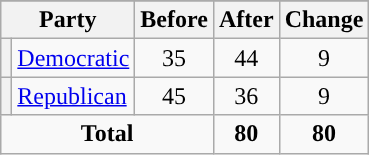<table class="wikitable" style="text-align:center;">
<tr>
</tr>
<tr>
<th colspan=2>Party</th>
<th>Before</th>
<th>After</th>
<th>Change</th>
</tr>
<tr>
<th style="background-color:"></th>
<td style="text-align:left;"><a href='#'>Democratic</a></td>
<td>35</td>
<td>44</td>
<td> 9</td>
</tr>
<tr>
<th style="background-color:"></th>
<td style="text-align:left;"><a href='#'>Republican</a></td>
<td>45</td>
<td>36</td>
<td> 9</td>
</tr>
<tr>
<td colspan=3><strong>Total</strong></td>
<td><strong>80</strong></td>
<td><strong>80</strong></td>
</tr>
</table>
